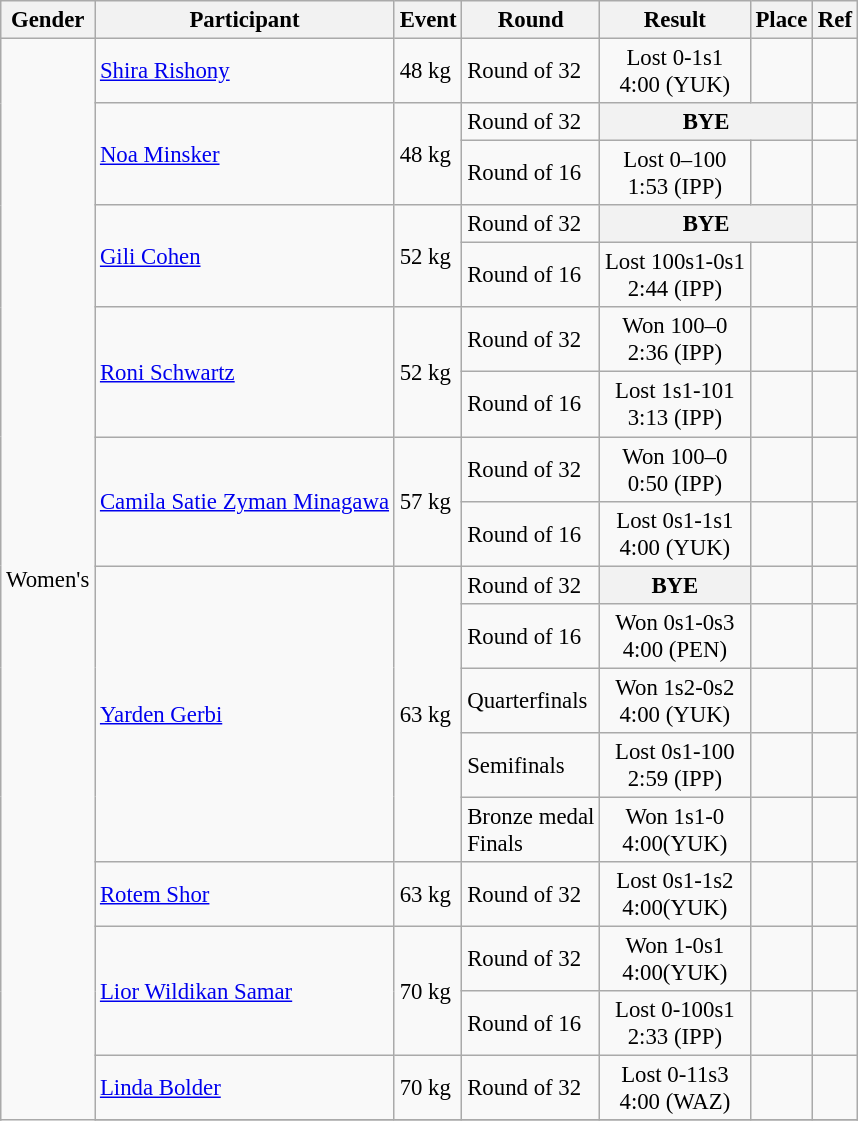<table class="wikitable" style="font-size: 95%;">
<tr>
<th>Gender</th>
<th>Participant</th>
<th>Event</th>
<th>Round</th>
<th>Result</th>
<th>Place</th>
<th>Ref</th>
</tr>
<tr>
<td rowspan="25">Women's</td>
<td rowspan="1"><a href='#'>Shira Rishony</a></td>
<td rowspan="1">48 kg</td>
<td>Round of 32</td>
<td align=center>Lost 0-1s1<br>4:00 (YUK)</td>
<td></td>
<td></td>
</tr>
<tr>
<td rowspan="2"><a href='#'>Noa Minsker</a></td>
<td rowspan="2">48 kg</td>
<td>Round of 32</td>
<th colspan="2" align=center>BYE</th>
<td></td>
</tr>
<tr>
<td>Round of 16</td>
<td align=center>Lost 0–100<br>1:53 (IPP)</td>
<td></td>
<td></td>
</tr>
<tr>
<td rowspan="2"><a href='#'>Gili Cohen</a></td>
<td rowspan="2">52 kg</td>
<td>Round of 32</td>
<th colspan=2 align=center>BYE</th>
<td></td>
</tr>
<tr>
<td>Round of 16</td>
<td align=center>Lost 100s1-0s1<br>2:44 (IPP)</td>
<td></td>
<td></td>
</tr>
<tr>
<td rowspan="2"><a href='#'>Roni Schwartz</a></td>
<td rowspan="2">52 kg</td>
<td>Round of 32</td>
<td align=center>Won 100–0<br>2:36 (IPP)</td>
<td></td>
<td></td>
</tr>
<tr>
<td>Round of 16</td>
<td align=center>Lost 1s1-101<br>3:13 (IPP)</td>
<td></td>
<td></td>
</tr>
<tr>
<td rowspan="2"><a href='#'>Camila Satie Zyman Minagawa</a></td>
<td rowspan="2">57 kg</td>
<td>Round of 32</td>
<td align=center>Won 100–0<br>0:50 (IPP)</td>
<td></td>
<td></td>
</tr>
<tr>
<td>Round of 16</td>
<td align=center>Lost 0s1-1s1<br>4:00 (YUK)</td>
<td></td>
<td></td>
</tr>
<tr>
<td rowspan="5"><a href='#'>Yarden Gerbi</a></td>
<td rowspan="5">63 kg</td>
<td>Round of 32</td>
<th>BYE</th>
<td></td>
<td></td>
</tr>
<tr>
<td>Round of 16</td>
<td align=center>Won 0s1-0s3<br>4:00 (PEN)</td>
<td></td>
<td></td>
</tr>
<tr>
<td>Quarterfinals</td>
<td align=center>Won 1s2-0s2<br>4:00 (YUK)</td>
<td></td>
<td></td>
</tr>
<tr>
<td>Semifinals</td>
<td align=center>Lost 0s1-100<br>2:59 (IPP)</td>
<td></td>
<td></td>
</tr>
<tr>
<td>Bronze medal<br>Finals</td>
<td align=center>Won 1s1-0<br>4:00(YUK)</td>
<td></td>
<td></td>
</tr>
<tr>
<td rowspan="1"><a href='#'>Rotem Shor</a></td>
<td rowspan="1">63 kg</td>
<td>Round of 32</td>
<td align=center>Lost 0s1-1s2<br>4:00(YUK)</td>
<td></td>
<td></td>
</tr>
<tr>
<td rowspan="2"><a href='#'>Lior Wildikan Samar</a></td>
<td rowspan="2">70 kg</td>
<td>Round of 32</td>
<td align=center>Won 1-0s1<br>4:00(YUK)</td>
<td></td>
<td></td>
</tr>
<tr>
<td>Round of 16</td>
<td align=center>Lost 0-100s1<br>2:33 (IPP)</td>
<td></td>
<td></td>
</tr>
<tr>
<td rowspan="1"><a href='#'>Linda Bolder</a></td>
<td rowspan="1">70 kg</td>
<td>Round of 32</td>
<td align=center>Lost 0-11s3<br>4:00 (WAZ)</td>
<td></td>
<td></td>
</tr>
<tr>
</tr>
</table>
